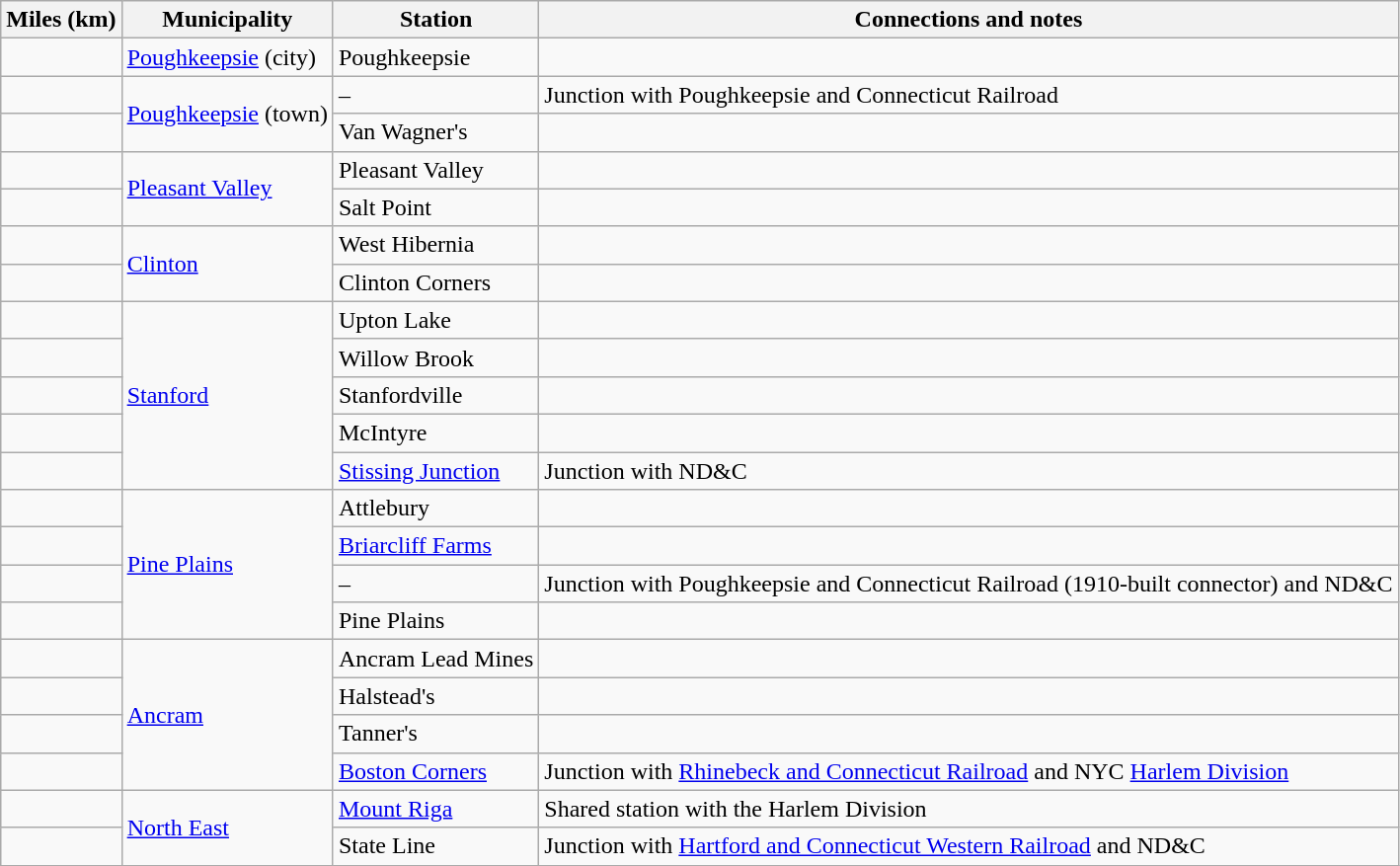<table class="wikitable">
<tr>
<th>Miles (km)</th>
<th>Municipality</th>
<th>Station</th>
<th>Connections and notes</th>
</tr>
<tr>
<td></td>
<td><a href='#'>Poughkeepsie</a> (city)</td>
<td>Poughkeepsie</td>
<td></td>
</tr>
<tr>
<td></td>
<td rowspan="2"><a href='#'>Poughkeepsie</a> (town)</td>
<td>–</td>
<td>Junction with Poughkeepsie and Connecticut Railroad</td>
</tr>
<tr>
<td></td>
<td>Van Wagner's</td>
<td></td>
</tr>
<tr>
<td></td>
<td rowspan="2"><a href='#'>Pleasant Valley</a></td>
<td>Pleasant Valley</td>
<td></td>
</tr>
<tr>
<td></td>
<td>Salt Point</td>
<td></td>
</tr>
<tr>
<td></td>
<td rowspan="2"><a href='#'>Clinton</a></td>
<td>West Hibernia</td>
<td></td>
</tr>
<tr>
<td></td>
<td>Clinton Corners</td>
<td></td>
</tr>
<tr>
<td></td>
<td rowspan="5"><a href='#'>Stanford</a></td>
<td>Upton Lake</td>
<td></td>
</tr>
<tr>
<td></td>
<td>Willow Brook</td>
<td></td>
</tr>
<tr>
<td></td>
<td>Stanfordville</td>
<td></td>
</tr>
<tr>
<td></td>
<td>McIntyre</td>
<td></td>
</tr>
<tr>
<td></td>
<td><a href='#'>Stissing Junction</a></td>
<td>Junction with ND&C</td>
</tr>
<tr>
<td></td>
<td rowspan="4"><a href='#'>Pine Plains</a></td>
<td>Attlebury</td>
<td></td>
</tr>
<tr>
<td></td>
<td><a href='#'>Briarcliff Farms</a></td>
<td></td>
</tr>
<tr>
<td></td>
<td>–</td>
<td>Junction with Poughkeepsie and Connecticut Railroad (1910-built connector) and ND&C</td>
</tr>
<tr>
<td></td>
<td>Pine Plains</td>
<td></td>
</tr>
<tr>
<td></td>
<td rowspan="4"><a href='#'>Ancram</a></td>
<td>Ancram Lead Mines</td>
<td></td>
</tr>
<tr>
<td></td>
<td>Halstead's</td>
<td></td>
</tr>
<tr>
<td></td>
<td>Tanner's</td>
<td></td>
</tr>
<tr>
<td></td>
<td><a href='#'>Boston Corners</a></td>
<td>Junction with <a href='#'>Rhinebeck and Connecticut Railroad</a> and NYC <a href='#'>Harlem Division</a></td>
</tr>
<tr>
<td></td>
<td rowspan="2"><a href='#'>North East</a></td>
<td><a href='#'>Mount Riga</a></td>
<td>Shared station with the Harlem Division</td>
</tr>
<tr>
<td></td>
<td>State Line</td>
<td>Junction with <a href='#'>Hartford and Connecticut Western Railroad</a> and ND&C</td>
</tr>
<tr>
</tr>
</table>
